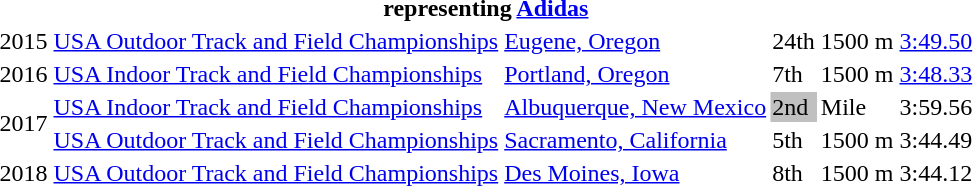<table>
<tr>
<th colspan="7">representing <a href='#'>Adidas</a></th>
</tr>
<tr>
<td>2015</td>
<td><a href='#'>USA Outdoor Track and Field Championships</a></td>
<td><a href='#'>Eugene, Oregon</a></td>
<td>24th</td>
<td>1500 m</td>
<td><a href='#'>3:49.50</a></td>
</tr>
<tr>
<td>2016</td>
<td><a href='#'>USA Indoor Track and Field Championships</a></td>
<td><a href='#'>Portland, Oregon</a></td>
<td>7th</td>
<td>1500 m</td>
<td><a href='#'>3:48.33</a></td>
</tr>
<tr>
<td rowspan=2>2017</td>
<td><a href='#'>USA Indoor Track and Field Championships</a></td>
<td><a href='#'>Albuquerque, New Mexico</a></td>
<td bgcolor=silver>2nd</td>
<td>Mile</td>
<td>3:59.56</td>
</tr>
<tr>
<td><a href='#'>USA Outdoor Track and Field Championships</a></td>
<td><a href='#'>Sacramento, California</a></td>
<td>5th</td>
<td>1500 m</td>
<td>3:44.49</td>
</tr>
<tr>
<td>2018</td>
<td><a href='#'>USA Outdoor Track and Field Championships</a></td>
<td><a href='#'>Des Moines, Iowa</a></td>
<td>8th</td>
<td>1500 m</td>
<td>3:44.12</td>
</tr>
</table>
